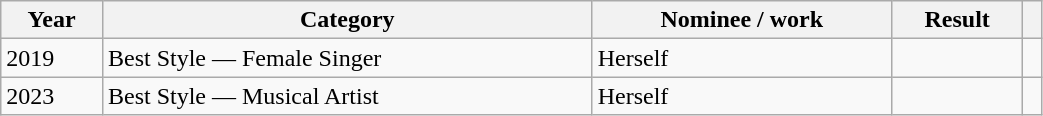<table class="wikitable" style="width:55%;">
<tr>
<th>Year</th>
<th>Category</th>
<th>Nominee / work</th>
<th>Result</th>
<th></th>
</tr>
<tr>
<td>2019</td>
<td>Best Style — Female Singer</td>
<td>Herself</td>
<td></td>
<td style="text-align:center;"></td>
</tr>
<tr>
<td>2023</td>
<td>Best Style — Musical Artist</td>
<td>Herself</td>
<td></td>
<td style="text-align:center;"></td>
</tr>
</table>
